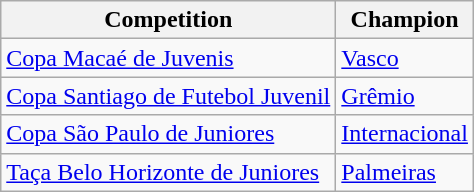<table class="wikitable">
<tr>
<th>Competition</th>
<th>Champion</th>
</tr>
<tr>
<td><a href='#'>Copa Macaé de Juvenis</a></td>
<td><a href='#'>Vasco</a></td>
</tr>
<tr>
<td><a href='#'>Copa Santiago de Futebol Juvenil</a></td>
<td><a href='#'>Grêmio</a></td>
</tr>
<tr>
<td><a href='#'>Copa São Paulo de Juniores</a></td>
<td><a href='#'>Internacional</a></td>
</tr>
<tr>
<td><a href='#'>Taça Belo Horizonte de Juniores</a></td>
<td><a href='#'>Palmeiras</a></td>
</tr>
</table>
